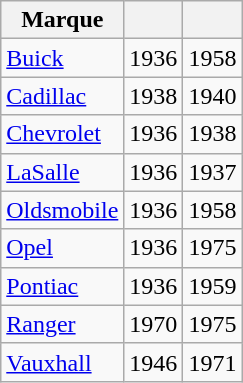<table class="wikitable sortable">
<tr>
<th>Marque</th>
<th></th>
<th></th>
</tr>
<tr>
<td><a href='#'>Buick</a></td>
<td>1936</td>
<td>1958</td>
</tr>
<tr>
<td><a href='#'>Cadillac</a></td>
<td>1938</td>
<td>1940</td>
</tr>
<tr>
<td><a href='#'>Chevrolet</a></td>
<td>1936</td>
<td>1938</td>
</tr>
<tr>
<td><a href='#'>LaSalle</a></td>
<td>1936</td>
<td>1937</td>
</tr>
<tr>
<td><a href='#'>Oldsmobile</a></td>
<td>1936</td>
<td>1958</td>
</tr>
<tr>
<td><a href='#'>Opel</a></td>
<td>1936</td>
<td>1975</td>
</tr>
<tr>
<td><a href='#'>Pontiac</a></td>
<td>1936</td>
<td>1959</td>
</tr>
<tr>
<td><a href='#'>Ranger</a></td>
<td>1970</td>
<td>1975</td>
</tr>
<tr>
<td><a href='#'>Vauxhall</a></td>
<td>1946</td>
<td>1971</td>
</tr>
</table>
